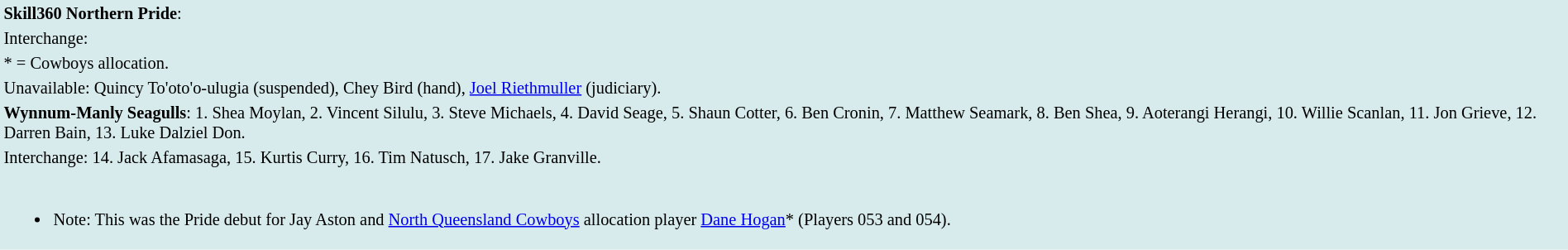<table style="background:#d7ebed; font-size:85%; width:100%;">
<tr>
<td><strong>Skill360 Northern Pride</strong>:             </td>
</tr>
<tr>
<td>Interchange:    </td>
</tr>
<tr>
<td>* = Cowboys allocation.</td>
</tr>
<tr>
<td>Unavailable: Quincy To'oto'o-ulugia (suspended), Chey Bird (hand), <a href='#'>Joel Riethmuller</a> (judiciary).</td>
</tr>
<tr>
<td><strong>Wynnum-Manly Seagulls</strong>: 1. Shea Moylan, 2. Vincent Silulu, 3. Steve Michaels, 4. David Seage, 5. Shaun Cotter, 6. Ben Cronin, 7. Matthew Seamark, 8. Ben Shea, 9. Aoterangi Herangi, 10. Willie Scanlan, 11. Jon Grieve, 12. Darren Bain, 13. Luke Dalziel Don.</td>
</tr>
<tr>
<td>Interchange: 14. Jack Afamasaga, 15. Kurtis Curry, 16. Tim Natusch, 17. Jake Granville.</td>
</tr>
<tr>
<td><br><ul><li>Note: This was the Pride debut for Jay Aston and <a href='#'>North Queensland Cowboys</a> allocation player <a href='#'>Dane Hogan</a>* (Players 053 and 054).</li></ul></td>
</tr>
</table>
